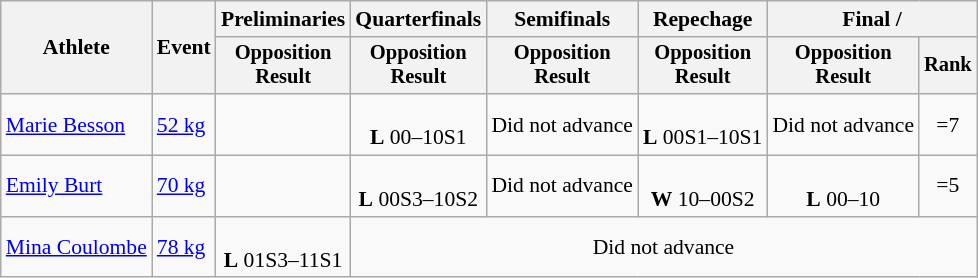<table class="wikitable" style="font-size:90%">
<tr>
<th rowspan=2>Athlete</th>
<th rowspan=2>Event</th>
<th>Preliminaries</th>
<th>Quarterfinals</th>
<th>Semifinals</th>
<th>Repechage</th>
<th colspan=2>Final / </th>
</tr>
<tr style="font-size:95%">
<th>Opposition<br>Result</th>
<th>Opposition<br>Result</th>
<th>Opposition<br>Result</th>
<th>Opposition<br>Result</th>
<th>Opposition<br>Result</th>
<th>Rank</th>
</tr>
<tr align=center>
<td align=left><a href='#'>Marie Besson</a></td>
<td align=left><a href='#'>52 kg</a></td>
<td></td>
<td><br><strong>L</strong> 00–10S1</td>
<td>Did not advance</td>
<td><br><strong>L</strong> 00S1–10S1</td>
<td>Did not advance</td>
<td>=7</td>
</tr>
<tr align=center>
<td align=left><a href='#'>Emily Burt</a></td>
<td align=left><a href='#'>70 kg</a></td>
<td></td>
<td><br><strong>L</strong> 00S3–10S2</td>
<td>Did not advance</td>
<td><br><strong>W</strong> 10–00S2</td>
<td><br><strong>L</strong> 00–10</td>
<td>=5</td>
</tr>
<tr align=center>
<td align=left><a href='#'>Mina Coulombe</a></td>
<td align=left><a href='#'>78 kg</a></td>
<td><br><strong>L</strong> 01S3–11S1</td>
<td colspan=5>Did not advance</td>
</tr>
</table>
